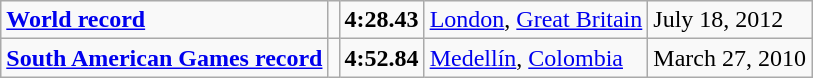<table class="wikitable">
<tr>
<td><strong><a href='#'>World record</a></strong></td>
<td></td>
<td><strong>4:28.43</strong></td>
<td><a href='#'>London</a>, <a href='#'>Great Britain</a></td>
<td>July 18, 2012</td>
</tr>
<tr>
<td><strong><a href='#'>South American Games record</a></strong></td>
<td></td>
<td><strong>4:52.84</strong></td>
<td><a href='#'>Medellín</a>, <a href='#'>Colombia</a></td>
<td>March 27, 2010</td>
</tr>
</table>
